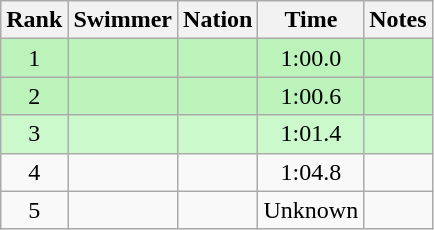<table class="wikitable sortable" style="text-align:center">
<tr>
<th>Rank</th>
<th>Swimmer</th>
<th>Nation</th>
<th>Time</th>
<th>Notes</th>
</tr>
<tr style="background:#bbf3bb;">
<td>1</td>
<td align=left></td>
<td align=left></td>
<td>1:00.0</td>
<td></td>
</tr>
<tr style="background:#bbf3bb;">
<td>2</td>
<td align=left></td>
<td align=left></td>
<td>1:00.6</td>
<td></td>
</tr>
<tr style="background:#ccf9cc;">
<td>3</td>
<td align=left></td>
<td align=left></td>
<td>1:01.4</td>
<td></td>
</tr>
<tr>
<td>4</td>
<td align=left></td>
<td align=left></td>
<td>1:04.8</td>
<td></td>
</tr>
<tr>
<td>5</td>
<td align=left></td>
<td align=left></td>
<td data-sort-value=5:00.0>Unknown</td>
<td></td>
</tr>
</table>
